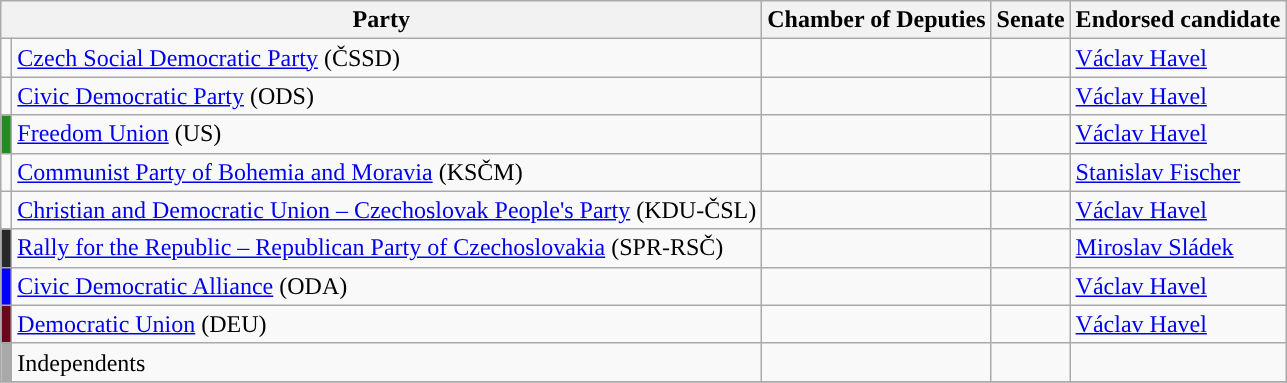<table class=wikitable style=text-align:left>
<tr>
<th colspan=2>Party</th>
<th>Chamber of Deputies</th>
<th>Senate</th>
<th>Endorsed candidate</th>
</tr>
<tr>
<td></td>
<td><a href='#'>Czech Social Democratic Party</a> (ČSSD)</td>
<td></td>
<td></td>
<td><a href='#'>Václav Havel</a></td>
</tr>
<tr>
<td></td>
<td><a href='#'>Civic Democratic Party</a> (ODS)</td>
<td></td>
<td></td>
<td><a href='#'>Václav Havel</a></td>
</tr>
<tr>
<td style="background:#228b22;"></td>
<td><a href='#'>Freedom Union</a> (US)</td>
<td></td>
<td></td>
<td><a href='#'>Václav Havel</a></td>
</tr>
<tr>
<td></td>
<td><a href='#'>Communist Party of Bohemia and Moravia</a> (KSČM)</td>
<td></td>
<td></td>
<td><a href='#'>Stanislav Fischer</a></td>
</tr>
<tr>
<td></td>
<td><a href='#'>Christian and Democratic Union – Czechoslovak People's Party</a> (KDU-ČSL)</td>
<td></td>
<td></td>
<td><a href='#'>Václav Havel</a></td>
</tr>
<tr>
<td style="background:#292829;"></td>
<td><a href='#'>Rally for the Republic – Republican Party of Czechoslovakia</a> (SPR-RSČ)</td>
<td></td>
<td></td>
<td><a href='#'>Miroslav Sládek</a></td>
</tr>
<tr>
<td style="background:#0000FF;"></td>
<td><a href='#'>Civic Democratic Alliance</a> (ODA)</td>
<td></td>
<td></td>
<td><a href='#'>Václav Havel</a></td>
</tr>
<tr>
<td style="background:#6D051C;"></td>
<td><a href='#'>Democratic Union</a> (DEU)</td>
<td></td>
<td></td>
<td><a href='#'>Václav Havel</a></td>
</tr>
<tr>
<td style="background:#A9A9A9;"></td>
<td>Independents</td>
<td></td>
<td></td>
<td></td>
</tr>
<tr>
</tr>
</table>
